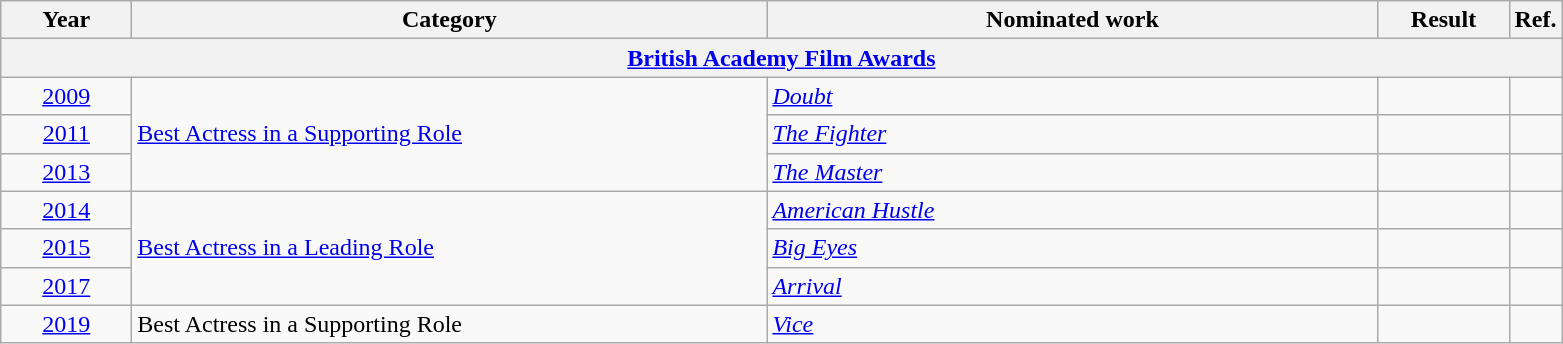<table class=wikitable>
<tr>
<th scope="col" style="width:5em;">Year</th>
<th scope="col" style="width:26em;">Category</th>
<th scope="col" style="width:25em;">Nominated work</th>
<th scope="col" style="width:5em;">Result</th>
<th>Ref.</th>
</tr>
<tr>
<th colspan=5><a href='#'>British Academy Film Awards</a></th>
</tr>
<tr>
<td style="text-align:center;"><a href='#'>2009</a></td>
<td rowspan="3"><a href='#'>Best Actress in a Supporting Role</a></td>
<td><em><a href='#'>Doubt</a></em></td>
<td></td>
<td style="text-align:center;"></td>
</tr>
<tr>
<td style="text-align:center;"><a href='#'>2011</a></td>
<td><em><a href='#'>The Fighter</a></em></td>
<td></td>
<td style="text-align:center;"></td>
</tr>
<tr>
<td style="text-align:center;"><a href='#'>2013</a></td>
<td><em><a href='#'>The Master</a></em></td>
<td></td>
<td style="text-align:center;"></td>
</tr>
<tr>
<td style="text-align:center;"><a href='#'>2014</a></td>
<td rowspan="3"><a href='#'>Best Actress in a Leading Role</a></td>
<td><em><a href='#'>American Hustle</a></em></td>
<td></td>
<td style="text-align:center;"></td>
</tr>
<tr>
<td style="text-align:center;"><a href='#'>2015</a></td>
<td><em><a href='#'>Big Eyes</a></em></td>
<td></td>
<td style="text-align:center;"></td>
</tr>
<tr>
<td style="text-align:center;"><a href='#'>2017</a></td>
<td><em><a href='#'>Arrival</a></em></td>
<td></td>
<td style="text-align:center;"></td>
</tr>
<tr>
<td style="text-align:center;"><a href='#'>2019</a></td>
<td>Best Actress in a Supporting Role</td>
<td><em><a href='#'>Vice</a></em></td>
<td></td>
<td style="text-align:center;"></td>
</tr>
</table>
